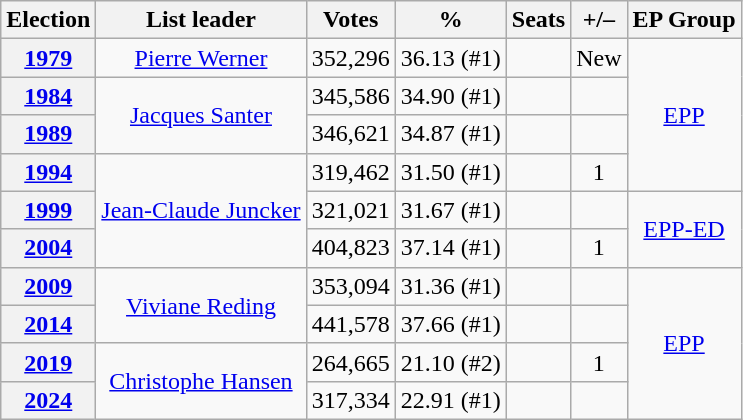<table class=wikitable style="text-align: center;">
<tr>
<th>Election</th>
<th>List leader</th>
<th>Votes</th>
<th>%</th>
<th>Seats</th>
<th>+/–</th>
<th>EP Group</th>
</tr>
<tr>
<th><a href='#'>1979</a></th>
<td><a href='#'>Pierre Werner</a></td>
<td>352,296</td>
<td>36.13 (#1)</td>
<td></td>
<td>New</td>
<td rowspan=4><a href='#'>EPP</a></td>
</tr>
<tr>
<th><a href='#'>1984</a></th>
<td rowspan=2><a href='#'>Jacques Santer</a></td>
<td>345,586</td>
<td>34.90 (#1)</td>
<td></td>
<td></td>
</tr>
<tr>
<th><a href='#'>1989</a></th>
<td>346,621</td>
<td>34.87 (#1)</td>
<td></td>
<td></td>
</tr>
<tr>
<th><a href='#'>1994</a></th>
<td rowspan=3><a href='#'>Jean-Claude Juncker</a></td>
<td>319,462</td>
<td>31.50 (#1)</td>
<td></td>
<td> 1</td>
</tr>
<tr>
<th><a href='#'>1999</a></th>
<td>321,021</td>
<td>31.67 (#1)</td>
<td></td>
<td></td>
<td rowspan=2><a href='#'>EPP-ED</a></td>
</tr>
<tr>
<th><a href='#'>2004</a></th>
<td>404,823</td>
<td>37.14 (#1)</td>
<td></td>
<td> 1</td>
</tr>
<tr>
<th><a href='#'>2009</a></th>
<td rowspan=2><a href='#'>Viviane Reding</a></td>
<td>353,094</td>
<td>31.36 (#1)</td>
<td></td>
<td></td>
<td rowspan=4><a href='#'>EPP</a></td>
</tr>
<tr>
<th><a href='#'>2014</a></th>
<td>441,578</td>
<td>37.66 (#1)</td>
<td></td>
<td></td>
</tr>
<tr>
<th><a href='#'>2019</a></th>
<td rowspan=2><a href='#'>Christophe Hansen</a></td>
<td>264,665</td>
<td>21.10 (#2)</td>
<td></td>
<td> 1</td>
</tr>
<tr>
<th><a href='#'>2024</a></th>
<td>317,334</td>
<td>22.91 (#1)</td>
<td></td>
<td></td>
</tr>
</table>
